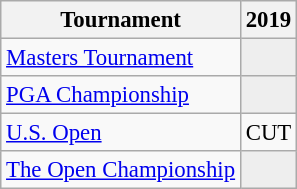<table class="wikitable" style="font-size:95%;text-align:center;">
<tr>
<th>Tournament</th>
<th>2019</th>
</tr>
<tr>
<td align=left><a href='#'>Masters Tournament</a></td>
<td style="background:#eeeeee;"></td>
</tr>
<tr>
<td align=left><a href='#'>PGA Championship</a></td>
<td style="background:#eeeeee;"></td>
</tr>
<tr>
<td align=left><a href='#'>U.S. Open</a></td>
<td>CUT</td>
</tr>
<tr>
<td align=left><a href='#'>The Open Championship</a></td>
<td style="background:#eeeeee;"></td>
</tr>
</table>
